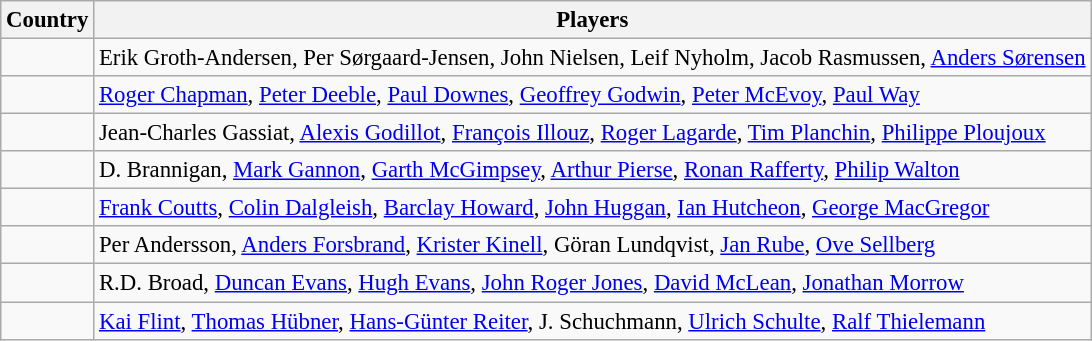<table class="wikitable" style="font-size:95%;">
<tr>
<th>Country</th>
<th>Players</th>
</tr>
<tr>
<td></td>
<td>Erik Groth-Andersen, Per Sørgaard-Jensen, John Nielsen, Leif Nyholm, Jacob Rasmussen, <a href='#'>Anders Sørensen</a></td>
</tr>
<tr>
<td></td>
<td><a href='#'>Roger Chapman</a>, <a href='#'>Peter Deeble</a>, <a href='#'>Paul Downes</a>, <a href='#'>Geoffrey Godwin</a>, <a href='#'>Peter McEvoy</a>, <a href='#'>Paul Way</a></td>
</tr>
<tr>
<td></td>
<td>Jean-Charles Gassiat, <a href='#'>Alexis Godillot</a>, <a href='#'>François Illouz</a>, <a href='#'>Roger Lagarde</a>, <a href='#'>Tim Planchin</a>, <a href='#'>Philippe Ploujoux</a></td>
</tr>
<tr>
<td></td>
<td>D. Brannigan, <a href='#'>Mark Gannon</a>, <a href='#'>Garth McGimpsey</a>,  <a href='#'>Arthur Pierse</a>, <a href='#'>Ronan Rafferty</a>, <a href='#'>Philip Walton</a></td>
</tr>
<tr>
<td></td>
<td><a href='#'>Frank Coutts</a>, <a href='#'>Colin Dalgleish</a>, <a href='#'>Barclay Howard</a>, <a href='#'>John Huggan</a>, <a href='#'>Ian Hutcheon</a>, <a href='#'>George MacGregor</a></td>
</tr>
<tr>
<td></td>
<td>Per Andersson, <a href='#'>Anders Forsbrand</a>, <a href='#'>Krister Kinell</a>, Göran Lundqvist, <a href='#'>Jan Rube</a>, <a href='#'>Ove Sellberg</a></td>
</tr>
<tr>
<td></td>
<td>R.D. Broad, <a href='#'>Duncan Evans</a>, <a href='#'>Hugh Evans</a>, <a href='#'>John Roger Jones</a>, <a href='#'>David McLean</a>, <a href='#'>Jonathan Morrow</a></td>
</tr>
<tr>
<td></td>
<td><a href='#'>Kai Flint</a>, <a href='#'>Thomas Hübner</a>, <a href='#'>Hans-Günter Reiter</a>, J. Schuchmann, <a href='#'>Ulrich Schulte</a>, <a href='#'>Ralf Thielemann</a></td>
</tr>
</table>
